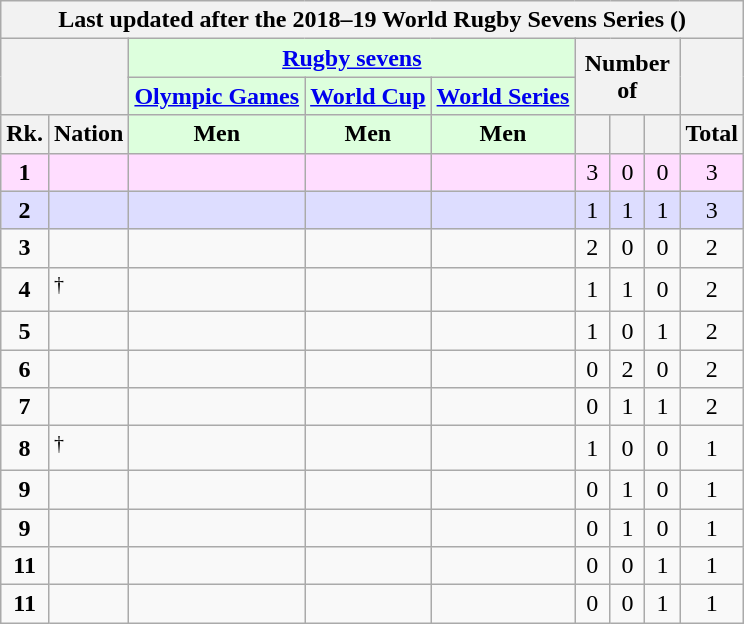<table class="wikitable" style="margin-top: 0em; text-align: center; font-size: 100%;">
<tr>
<th colspan="9">Last updated after the 2018–19 World Rugby Sevens Series ()</th>
</tr>
<tr>
<th rowspan="2" colspan="2"></th>
<th colspan="3" style="background: #dfd;"><a href='#'>Rugby sevens</a></th>
<th rowspan="2" colspan="3">Number of</th>
<th rowspan="2"></th>
</tr>
<tr>
<th style="background: #dfd;"><a href='#'>Olympic Games</a></th>
<th style="background: #dfd;"><a href='#'>World Cup</a></th>
<th style="background: #dfd;"><a href='#'>World Series</a></th>
</tr>
<tr>
<th style="width: 1em;">Rk.</th>
<th>Nation</th>
<th style="background: #dfd;">Men</th>
<th style="background: #dfd;">Men</th>
<th style="background: #dfd;">Men</th>
<th style="width: 1em;"></th>
<th style="width: 1em;"></th>
<th style="width: 1em;"></th>
<th style="width: 1em;">Total</th>
</tr>
<tr style="background: #fdf;">
<td><strong>1</strong></td>
<td style="text-align: left;"></td>
<td></td>
<td></td>
<td></td>
<td>3</td>
<td>0</td>
<td>0</td>
<td>3</td>
</tr>
<tr style="background: #ddf;">
<td><strong>2</strong></td>
<td style="text-align: left;"></td>
<td></td>
<td></td>
<td></td>
<td>1</td>
<td>1</td>
<td>1</td>
<td>3</td>
</tr>
<tr>
<td><strong>3</strong></td>
<td style="text-align: left;"></td>
<td></td>
<td></td>
<td></td>
<td>2</td>
<td>0</td>
<td>0</td>
<td>2</td>
</tr>
<tr>
<td><strong>4</strong></td>
<td style="text-align: left;"><sup>†</sup></td>
<td></td>
<td></td>
<td></td>
<td>1</td>
<td>1</td>
<td>0</td>
<td>2</td>
</tr>
<tr>
<td><strong>5</strong></td>
<td style="text-align: left;"></td>
<td></td>
<td></td>
<td></td>
<td>1</td>
<td>0</td>
<td>1</td>
<td>2</td>
</tr>
<tr>
<td><strong>6</strong></td>
<td style="text-align: left;"></td>
<td></td>
<td></td>
<td></td>
<td>0</td>
<td>2</td>
<td>0</td>
<td>2</td>
</tr>
<tr>
<td><strong>7</strong></td>
<td style="text-align: left;"></td>
<td></td>
<td></td>
<td></td>
<td>0</td>
<td>1</td>
<td>1</td>
<td>2</td>
</tr>
<tr>
<td><strong>8</strong></td>
<td style="text-align: left;"><sup>†</sup></td>
<td></td>
<td></td>
<td></td>
<td>1</td>
<td>0</td>
<td>0</td>
<td>1</td>
</tr>
<tr>
<td><strong>9</strong></td>
<td style="text-align: left;"></td>
<td></td>
<td></td>
<td></td>
<td>0</td>
<td>1</td>
<td>0</td>
<td>1</td>
</tr>
<tr>
<td><strong>9</strong></td>
<td style="text-align: left;"></td>
<td></td>
<td></td>
<td></td>
<td>0</td>
<td>1</td>
<td>0</td>
<td>1</td>
</tr>
<tr>
<td><strong>11</strong></td>
<td style="text-align: left;"></td>
<td></td>
<td></td>
<td></td>
<td>0</td>
<td>0</td>
<td>1</td>
<td>1</td>
</tr>
<tr>
<td><strong>11</strong></td>
<td style="text-align: left;"></td>
<td></td>
<td></td>
<td></td>
<td>0</td>
<td>0</td>
<td>1</td>
<td>1</td>
</tr>
</table>
